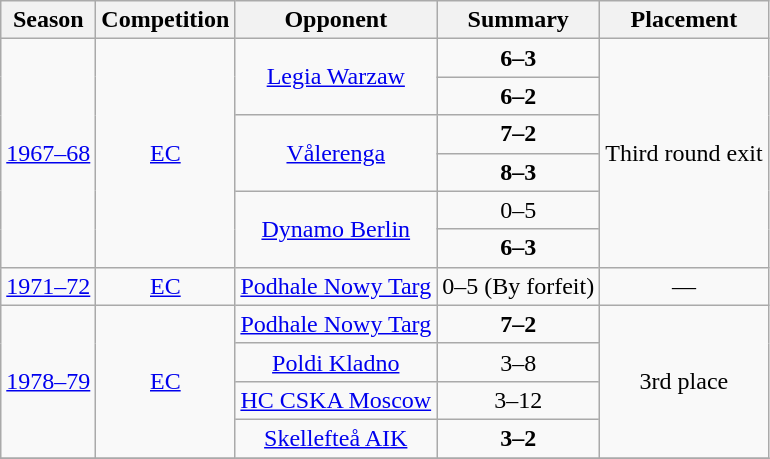<table class="wikitable" style="text-align:center;">
<tr>
<th>Season</th>
<th>Competition</th>
<th>Opponent</th>
<th>Summary</th>
<th>Placement</th>
</tr>
<tr>
<td rowspan="6"><a href='#'>1967–68</a></td>
<td rowspan="6"><a href='#'>EC</a></td>
<td rowspan="2"><a href='#'>Legia Warzaw</a></td>
<td><strong>6–3</strong></td>
<td rowspan="6">Third round exit</td>
</tr>
<tr>
<td><strong>6–2</strong></td>
</tr>
<tr>
<td rowspan="2"><a href='#'>Vålerenga</a></td>
<td><strong>7–2</strong></td>
</tr>
<tr>
<td><strong>8–3</strong></td>
</tr>
<tr>
<td rowspan="2"><a href='#'>Dynamo Berlin</a></td>
<td>0–5</td>
</tr>
<tr>
<td><strong>6–3</strong></td>
</tr>
<tr>
<td rowspan="1"><a href='#'>1971–72</a></td>
<td rowspan="1"><a href='#'>EC</a></td>
<td><a href='#'>Podhale Nowy Targ</a></td>
<td>0–5 (By forfeit)</td>
<td>—</td>
</tr>
<tr>
<td rowspan="4"><a href='#'>1978–79</a></td>
<td rowspan="4"><a href='#'>EC</a></td>
<td rowspan="1"><a href='#'>Podhale Nowy Targ</a></td>
<td><strong>7–2</strong></td>
<td rowspan="4">3rd place</td>
</tr>
<tr>
<td rowspan="1"><a href='#'>Poldi Kladno</a></td>
<td>3–8</td>
</tr>
<tr>
<td rowspan="1"><a href='#'>HC CSKA Moscow</a></td>
<td>3–12</td>
</tr>
<tr>
<td rowspan="1"><a href='#'>Skellefteå AIK</a></td>
<td><strong>3–2</strong></td>
</tr>
<tr>
</tr>
</table>
